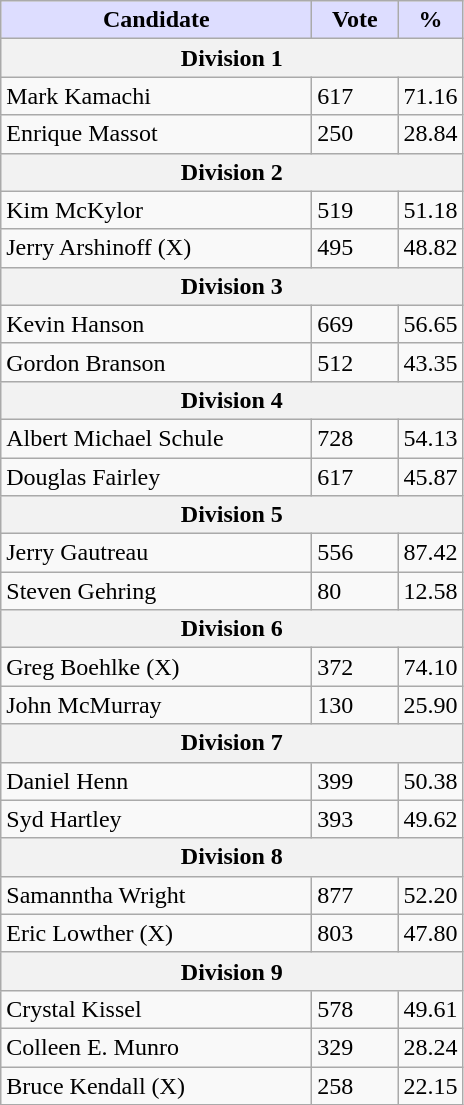<table class="wikitable">
<tr>
<th style="background:#ddf; width:200px;">Candidate</th>
<th style="background:#ddf; width:50px;">Vote</th>
<th style="background:#ddf; width:30px;">%</th>
</tr>
<tr>
<th colspan="3">Division 1</th>
</tr>
<tr>
<td>Mark Kamachi</td>
<td>617</td>
<td>71.16</td>
</tr>
<tr>
<td>Enrique Massot</td>
<td>250</td>
<td>28.84</td>
</tr>
<tr>
<th colspan="3">Division 2</th>
</tr>
<tr>
<td>Kim McKylor</td>
<td>519</td>
<td>51.18</td>
</tr>
<tr>
<td>Jerry Arshinoff (X)</td>
<td>495</td>
<td>48.82</td>
</tr>
<tr>
<th colspan="3">Division 3</th>
</tr>
<tr>
<td>Kevin Hanson</td>
<td>669</td>
<td>56.65</td>
</tr>
<tr>
<td>Gordon Branson</td>
<td>512</td>
<td>43.35</td>
</tr>
<tr>
<th colspan="3">Division 4</th>
</tr>
<tr>
<td>Albert Michael Schule</td>
<td>728</td>
<td>54.13</td>
</tr>
<tr>
<td>Douglas Fairley</td>
<td>617</td>
<td>45.87</td>
</tr>
<tr>
<th colspan="3">Division 5</th>
</tr>
<tr>
<td>Jerry Gautreau</td>
<td>556</td>
<td>87.42</td>
</tr>
<tr>
<td>Steven Gehring</td>
<td>80</td>
<td>12.58</td>
</tr>
<tr>
<th colspan="3">Division 6</th>
</tr>
<tr>
<td>Greg Boehlke (X)</td>
<td>372</td>
<td>74.10</td>
</tr>
<tr>
<td>John McMurray</td>
<td>130</td>
<td>25.90</td>
</tr>
<tr>
<th colspan="3">Division 7</th>
</tr>
<tr>
<td>Daniel Henn</td>
<td>399</td>
<td>50.38</td>
</tr>
<tr>
<td>Syd Hartley</td>
<td>393</td>
<td>49.62</td>
</tr>
<tr>
<th colspan="3">Division 8</th>
</tr>
<tr>
<td>Samanntha Wright</td>
<td>877</td>
<td>52.20</td>
</tr>
<tr>
<td>Eric Lowther (X)</td>
<td>803</td>
<td>47.80</td>
</tr>
<tr>
<th colspan="3">Division 9</th>
</tr>
<tr>
<td>Crystal Kissel</td>
<td>578</td>
<td>49.61</td>
</tr>
<tr>
<td>Colleen E. Munro</td>
<td>329</td>
<td>28.24</td>
</tr>
<tr>
<td>Bruce Kendall (X)</td>
<td>258</td>
<td>22.15</td>
</tr>
</table>
